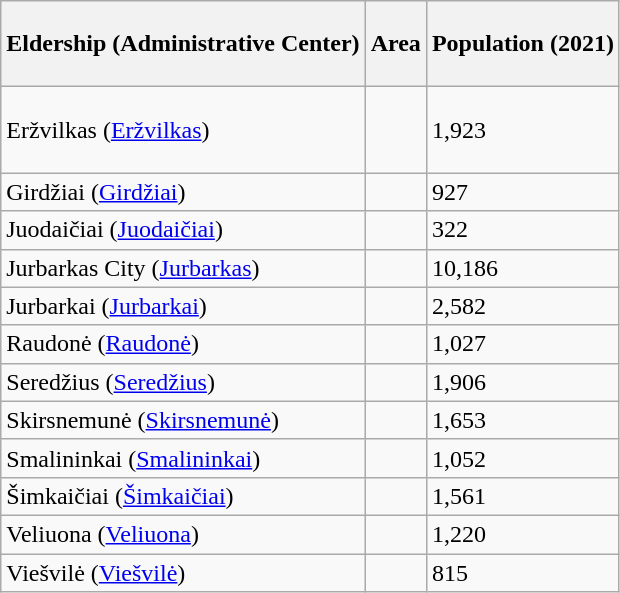<table class="sortable wikitable" style="text-align: left; margin: 0 0 0 0;">
<tr>
<th scope="col" height="50px">Eldership (Administrative Center)</th>
<th scope="col">Area</th>
<th scope="col"><strong>Population (2021)</strong></th>
</tr>
<tr>
<td scope="row" height="50px">Eržvilkas (<a href='#'>Eržvilkas</a>)</td>
<td></td>
<td>1,923</td>
</tr>
<tr>
<td>Girdžiai (<a href='#'>Girdžiai</a>)</td>
<td></td>
<td>927</td>
</tr>
<tr>
<td>Juodaičiai (<a href='#'>Juodaičiai</a>)</td>
<td></td>
<td>322</td>
</tr>
<tr>
<td>Jurbarkas City (<a href='#'>Jurbarkas</a>)</td>
<td></td>
<td>10,186</td>
</tr>
<tr>
<td>Jurbarkai (<a href='#'>Jurbarkai</a>)</td>
<td></td>
<td>2,582</td>
</tr>
<tr>
<td>Raudonė (<a href='#'>Raudonė</a>)</td>
<td></td>
<td>1,027</td>
</tr>
<tr>
<td>Seredžius (<a href='#'>Seredžius</a>)</td>
<td></td>
<td>1,906</td>
</tr>
<tr>
<td>Skirsnemunė (<a href='#'>Skirsnemunė</a>)</td>
<td></td>
<td>1,653</td>
</tr>
<tr>
<td>Smalininkai (<a href='#'>Smalininkai</a>)</td>
<td></td>
<td>1,052</td>
</tr>
<tr>
<td>Šimkaičiai (<a href='#'>Šimkaičiai</a>)</td>
<td></td>
<td>1,561</td>
</tr>
<tr>
<td>Veliuona (<a href='#'>Veliuona</a>)</td>
<td></td>
<td>1,220</td>
</tr>
<tr>
<td>Viešvilė (<a href='#'>Viešvilė</a>)</td>
<td></td>
<td>815</td>
</tr>
</table>
